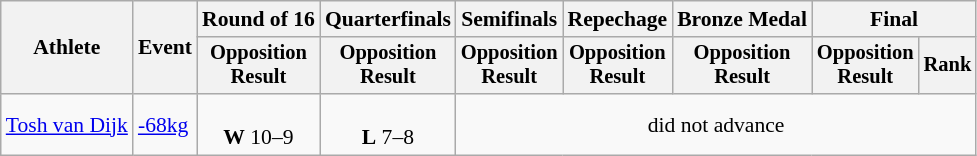<table class="wikitable" style="font-size:90%">
<tr>
<th rowspan=2>Athlete</th>
<th rowspan=2>Event</th>
<th>Round of 16</th>
<th>Quarterfinals</th>
<th>Semifinals</th>
<th>Repechage</th>
<th>Bronze Medal</th>
<th colspan=2>Final</th>
</tr>
<tr style="font-size:95%">
<th>Opposition<br>Result</th>
<th>Opposition<br>Result</th>
<th>Opposition<br>Result</th>
<th>Opposition<br>Result</th>
<th>Opposition<br>Result</th>
<th>Opposition<br>Result</th>
<th>Rank</th>
</tr>
<tr align=center>
<td align=left><a href='#'>Tosh van Dijk</a></td>
<td align=left><a href='#'>-68kg</a></td>
<td><br><strong>W</strong> 10–9</td>
<td><br><strong>L</strong> 7–8</td>
<td colspan="5">did not advance</td>
</tr>
</table>
